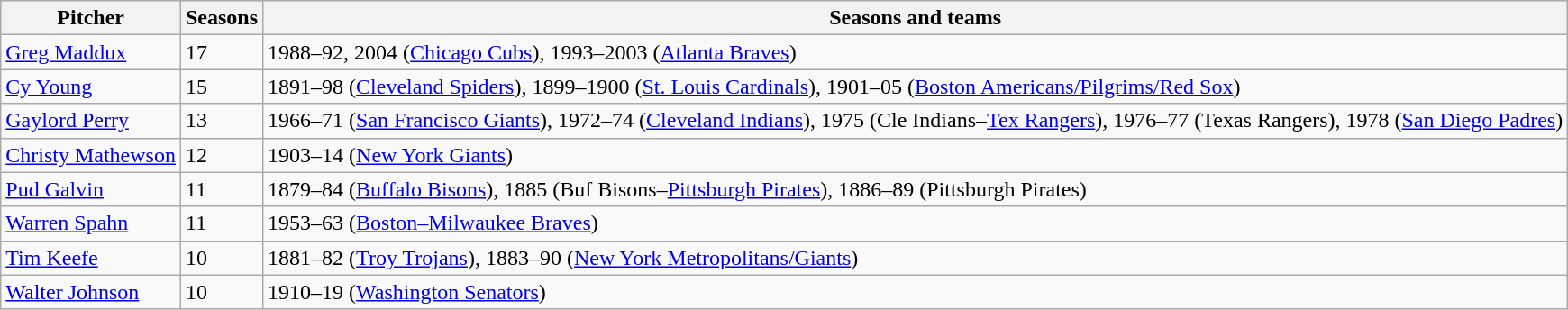<table class="wikitable">
<tr>
<th>Pitcher</th>
<th>Seasons</th>
<th>Seasons and teams</th>
</tr>
<tr>
<td><a href='#'>Greg Maddux</a></td>
<td>17</td>
<td>1988–92, 2004 (<a href='#'>Chicago Cubs</a>), 1993–2003 (<a href='#'>Atlanta Braves</a>)</td>
</tr>
<tr>
<td><a href='#'>Cy Young</a></td>
<td>15</td>
<td>1891–98 (<a href='#'>Cleveland Spiders</a>), 1899–1900 (<a href='#'>St. Louis Cardinals</a>), 1901–05 (<a href='#'>Boston Americans/Pilgrims/Red Sox</a>)</td>
</tr>
<tr>
<td><a href='#'>Gaylord Perry</a></td>
<td>13</td>
<td>1966–71 (<a href='#'>San Francisco Giants</a>), 1972–74 (<a href='#'>Cleveland Indians</a>), 1975 (Cle Indians–<a href='#'>Tex Rangers</a>), 1976–77 (Texas Rangers), 1978 (<a href='#'>San Diego Padres</a>)</td>
</tr>
<tr>
<td><a href='#'>Christy Mathewson</a></td>
<td>12</td>
<td>1903–14 (<a href='#'>New York Giants</a>)</td>
</tr>
<tr>
<td><a href='#'>Pud Galvin</a></td>
<td>11</td>
<td>1879–84 (<a href='#'>Buffalo Bisons</a>), 1885 (Buf Bisons–<a href='#'>Pittsburgh Pirates</a>), 1886–89 (Pittsburgh Pirates)</td>
</tr>
<tr>
<td><a href='#'>Warren Spahn</a></td>
<td>11</td>
<td>1953–63 (<a href='#'>Boston–Milwaukee Braves</a>)</td>
</tr>
<tr>
<td><a href='#'>Tim Keefe</a></td>
<td>10</td>
<td>1881–82 (<a href='#'>Troy Trojans</a>), 1883–90 (<a href='#'>New York Metropolitans/Giants</a>)</td>
</tr>
<tr>
<td><a href='#'>Walter Johnson</a></td>
<td>10</td>
<td>1910–19 (<a href='#'>Washington Senators</a>)</td>
</tr>
</table>
